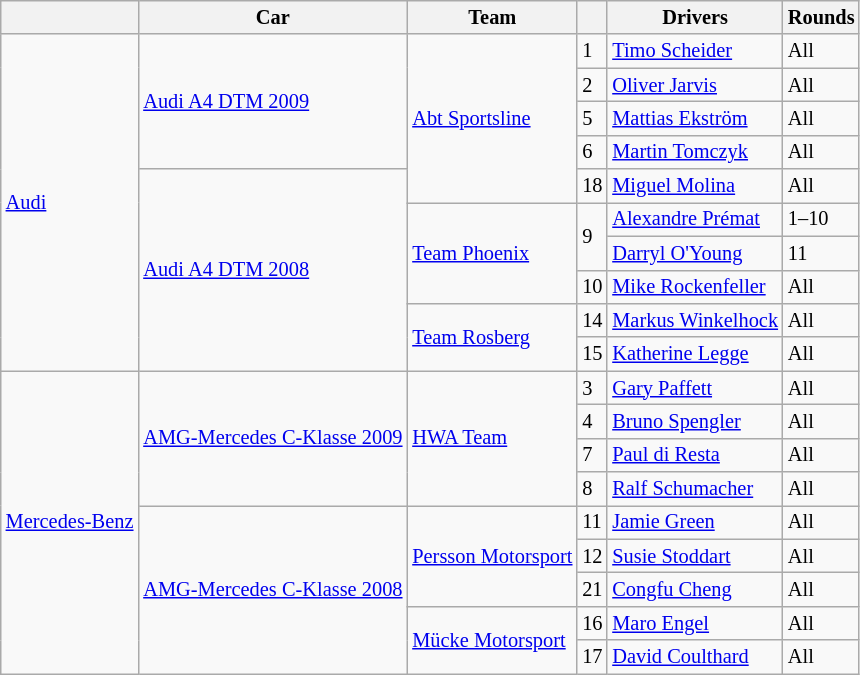<table class="wikitable sortable" style="font-size: 85%">
<tr>
<th></th>
<th>Car</th>
<th>Team</th>
<th></th>
<th>Drivers</th>
<th>Rounds</th>
</tr>
<tr>
<td rowspan="10"><a href='#'>Audi</a></td>
<td rowspan="4"><a href='#'>Audi A4 DTM 2009</a></td>
<td rowspan="5"><a href='#'>Abt Sportsline</a></td>
<td>1</td>
<td> <a href='#'>Timo Scheider</a></td>
<td>All</td>
</tr>
<tr>
<td>2</td>
<td> <a href='#'>Oliver Jarvis</a></td>
<td>All</td>
</tr>
<tr>
<td>5</td>
<td> <a href='#'>Mattias Ekström</a></td>
<td>All</td>
</tr>
<tr>
<td>6</td>
<td> <a href='#'>Martin Tomczyk</a></td>
<td>All</td>
</tr>
<tr>
<td rowspan="6"><a href='#'>Audi A4 DTM 2008</a></td>
<td>18</td>
<td> <a href='#'>Miguel Molina</a></td>
<td>All</td>
</tr>
<tr>
<td rowspan="3"><a href='#'>Team Phoenix</a></td>
<td rowspan=2>9</td>
<td> <a href='#'>Alexandre Prémat</a></td>
<td>1–10</td>
</tr>
<tr>
<td> <a href='#'>Darryl O'Young</a></td>
<td>11</td>
</tr>
<tr>
<td>10</td>
<td> <a href='#'>Mike Rockenfeller</a></td>
<td>All</td>
</tr>
<tr>
<td rowspan="2"><a href='#'>Team Rosberg</a></td>
<td>14</td>
<td> <a href='#'>Markus Winkelhock</a></td>
<td>All</td>
</tr>
<tr>
<td>15</td>
<td> <a href='#'>Katherine Legge</a></td>
<td>All</td>
</tr>
<tr>
<td rowspan="9"><a href='#'>Mercedes-Benz</a></td>
<td rowspan="4"><a href='#'>AMG-Mercedes C-Klasse 2009</a></td>
<td rowspan="4"><a href='#'>HWA Team</a></td>
<td>3</td>
<td> <a href='#'>Gary Paffett</a></td>
<td>All</td>
</tr>
<tr>
<td>4</td>
<td> <a href='#'>Bruno Spengler</a></td>
<td>All</td>
</tr>
<tr>
<td>7</td>
<td> <a href='#'>Paul di Resta</a></td>
<td>All</td>
</tr>
<tr>
<td>8</td>
<td> <a href='#'>Ralf Schumacher</a></td>
<td>All</td>
</tr>
<tr>
<td rowspan=5><a href='#'>AMG-Mercedes C-Klasse 2008</a></td>
<td rowspan=3><a href='#'>Persson Motorsport</a></td>
<td>11</td>
<td> <a href='#'>Jamie Green</a></td>
<td>All</td>
</tr>
<tr>
<td>12</td>
<td> <a href='#'>Susie Stoddart</a></td>
<td>All</td>
</tr>
<tr>
<td>21</td>
<td> <a href='#'>Congfu Cheng</a></td>
<td>All</td>
</tr>
<tr>
<td rowspan="2"><a href='#'>Mücke Motorsport</a></td>
<td>16</td>
<td> <a href='#'>Maro Engel</a></td>
<td>All</td>
</tr>
<tr>
<td>17</td>
<td> <a href='#'>David Coulthard</a></td>
<td>All</td>
</tr>
</table>
